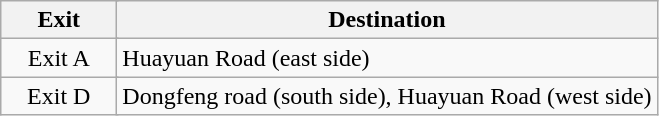<table class="wikitable">
<tr>
<th style="width:70px" colspan="2">Exit</th>
<th>Destination</th>
</tr>
<tr>
<td align="center" colspan="2">Exit A</td>
<td>Huayuan Road (east side)</td>
</tr>
<tr>
<td align="center" colspan="2">Exit D</td>
<td>Dongfeng road (south side), Huayuan Road (west side)</td>
</tr>
</table>
